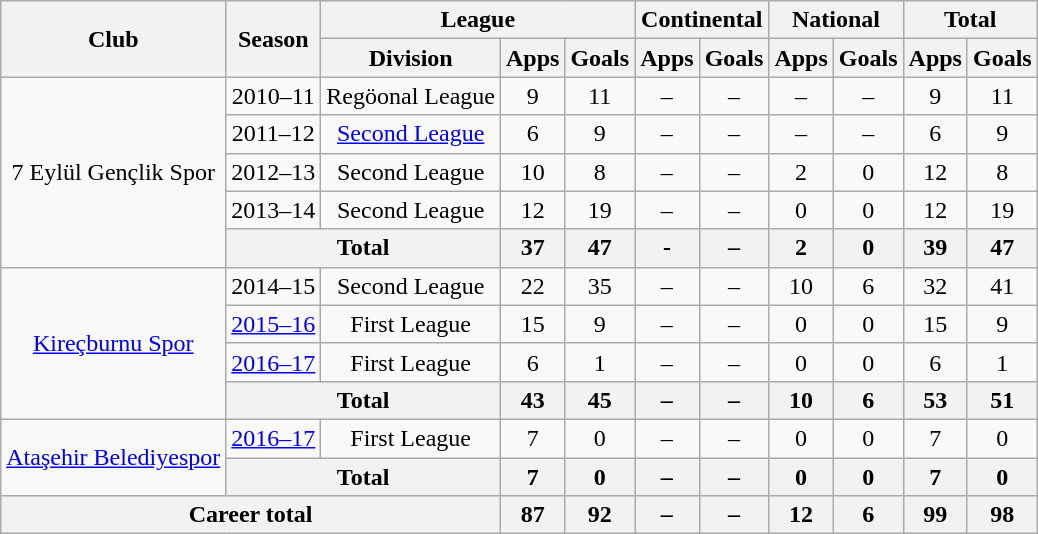<table class="wikitable" style="text-align: center;">
<tr>
<th rowspan="2">Club</th>
<th rowspan="2">Season</th>
<th colspan="3">League</th>
<th colspan="2">Continental</th>
<th colspan="2">National</th>
<th colspan="2">Total</th>
</tr>
<tr>
<th>Division</th>
<th>Apps</th>
<th>Goals</th>
<th>Apps</th>
<th>Goals</th>
<th>Apps</th>
<th>Goals</th>
<th>Apps</th>
<th>Goals</th>
</tr>
<tr>
<td rowspan=5>7 Eylül Gençlik Spor</td>
<td>2010–11</td>
<td>Regöonal League</td>
<td>9</td>
<td>11</td>
<td>–</td>
<td>–</td>
<td>–</td>
<td>–</td>
<td>9</td>
<td>11</td>
</tr>
<tr>
<td>2011–12</td>
<td><a href='#'>Second League</a></td>
<td>6</td>
<td>9</td>
<td>–</td>
<td>–</td>
<td>–</td>
<td>–</td>
<td>6</td>
<td>9</td>
</tr>
<tr>
<td>2012–13</td>
<td>Second League</td>
<td>10</td>
<td>8</td>
<td>–</td>
<td>–</td>
<td>2</td>
<td>0</td>
<td>12</td>
<td>8</td>
</tr>
<tr>
<td>2013–14</td>
<td>Second League</td>
<td>12</td>
<td>19</td>
<td>–</td>
<td>–</td>
<td>0</td>
<td>0</td>
<td>12</td>
<td>19</td>
</tr>
<tr>
<th colspan=2>Total</th>
<th>37</th>
<th>47</th>
<th>-</th>
<th>–</th>
<th>2</th>
<th>0</th>
<th>39</th>
<th>47</th>
</tr>
<tr>
<td rowspan=4><a href='#'>Kireçburnu Spor</a></td>
<td>2014–15</td>
<td>Second League</td>
<td>22</td>
<td>35</td>
<td>–</td>
<td>–</td>
<td>10</td>
<td>6</td>
<td>32</td>
<td>41</td>
</tr>
<tr>
<td><a href='#'>2015–16</a></td>
<td>First League</td>
<td>15</td>
<td>9</td>
<td>–</td>
<td>–</td>
<td>0</td>
<td>0</td>
<td>15</td>
<td>9</td>
</tr>
<tr>
<td><a href='#'>2016–17</a></td>
<td>First League</td>
<td>6</td>
<td>1</td>
<td>–</td>
<td>–</td>
<td>0</td>
<td>0</td>
<td>6</td>
<td>1</td>
</tr>
<tr>
<th colspan=2>Total</th>
<th>43</th>
<th>45</th>
<th>–</th>
<th>–</th>
<th>10</th>
<th>6</th>
<th>53</th>
<th>51</th>
</tr>
<tr>
<td rowspan=2><a href='#'>Ataşehir Belediyespor</a></td>
<td><a href='#'>2016–17</a></td>
<td>First League</td>
<td>7</td>
<td>0</td>
<td>–</td>
<td>–</td>
<td>0</td>
<td>0</td>
<td>7</td>
<td>0</td>
</tr>
<tr>
<th colspan=2>Total</th>
<th>7</th>
<th>0</th>
<th>–</th>
<th>–</th>
<th>0</th>
<th>0</th>
<th>7</th>
<th>0</th>
</tr>
<tr>
<th colspan=3>Career total</th>
<th>87</th>
<th>92</th>
<th>–</th>
<th>–</th>
<th>12</th>
<th>6</th>
<th>99</th>
<th>98</th>
</tr>
</table>
